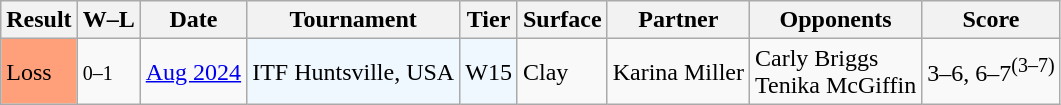<table class="wikitable">
<tr>
<th>Result</th>
<th class="unsortable">W–L</th>
<th>Date</th>
<th>Tournament</th>
<th>Tier</th>
<th>Surface</th>
<th>Partner</th>
<th>Opponents</th>
<th class="unsortable">Score</th>
</tr>
<tr>
<td bgcolor=ffa07a>Loss</td>
<td><small>0–1</small></td>
<td><a href='#'>Aug 2024</a></td>
<td style="background:#f0f8ff;">ITF Huntsville, USA</td>
<td style="background:#f0f8ff;">W15</td>
<td>Clay</td>
<td> Karina Miller</td>
<td> Carly Briggs <br>  Tenika McGiffin</td>
<td>3–6, 6–7<sup>(3–7)</sup></td>
</tr>
</table>
